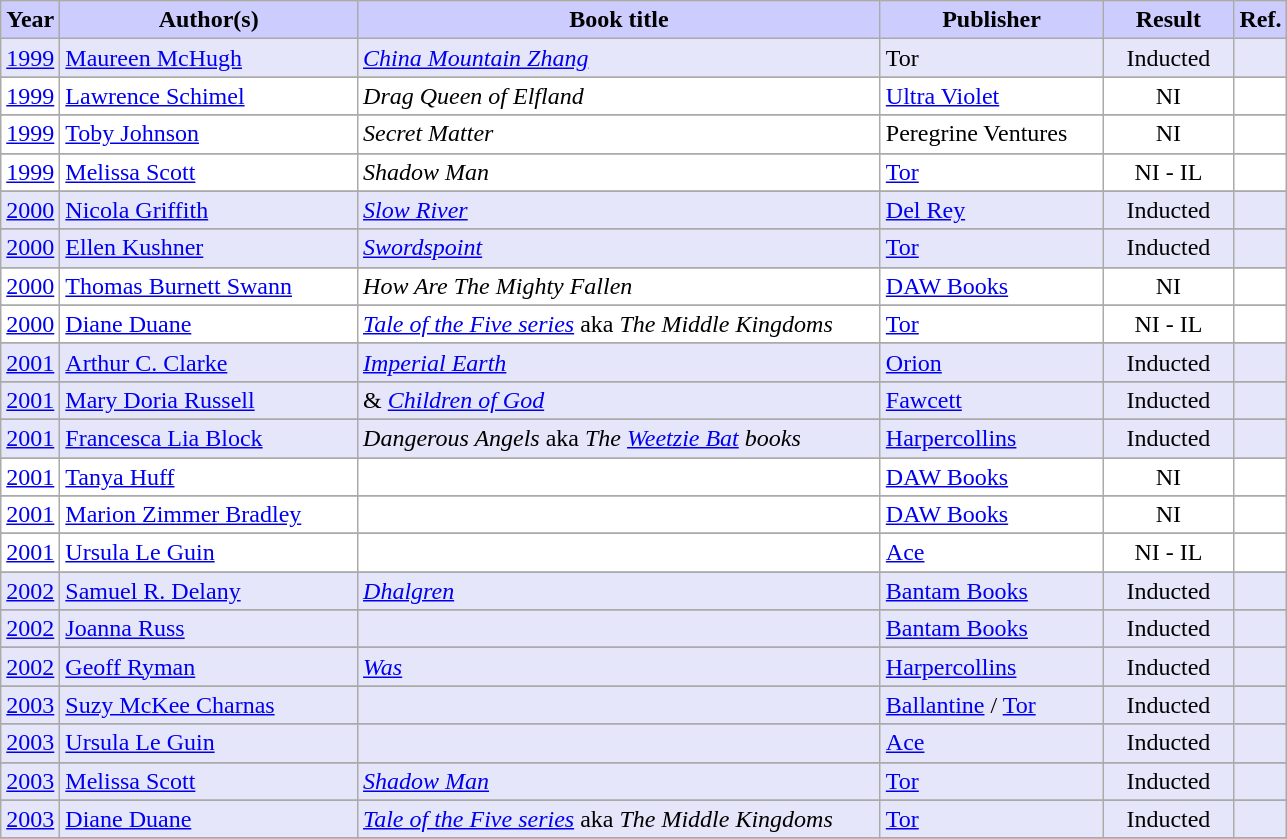<table class="sortable wikitable">
<tr>
<th style="background:#ccf; width=9%">Year</th>
<th style="background:#ccf; width=21%">Author(s)</th>
<th style="background:#ccf; width=35%">Book title</th>
<th style="background:#ccf; width=18%">Publisher</th>
<th style="background:#ccf; width=9%">Result</th>
<th style="background:#ccf; width=5%">Ref.</th>
</tr>
<tr style="background:#E6E6FA">
<td align="center"><a href='#'>1999</a><br></td>
<td><a href='#'>Maureen McHugh</a></td>
<td><em><a href='#'>China Mountain Zhang</a></em></td>
<td>Tor</td>
<td align="center">   Inducted   </td>
<td align="center"></td>
</tr>
<tr>
</tr>
<tr style="background:#ffffff">
<td align="center"><a href='#'>1999</a><br></td>
<td><a href='#'>Lawrence Schimel</a></td>
<td><em>Drag Queen of Elfland</em></td>
<td><a href='#'>Ultra Violet</a></td>
<td align="center">NI</td>
<td align="center"></td>
</tr>
<tr>
</tr>
<tr style="background:#ffffff">
<td align="center"><a href='#'>1999</a><br></td>
<td><a href='#'>Toby Johnson</a></td>
<td><em>Secret Matter</em></td>
<td>Peregrine Ventures     </td>
<td align="center">NI</td>
<td align="center"></td>
</tr>
<tr>
</tr>
<tr style="background:#ffffff">
<td align="center"><a href='#'>1999</a><br></td>
<td><a href='#'>Melissa Scott</a></td>
<td><em>Shadow Man</em></td>
<td><a href='#'>Tor</a></td>
<td align="center">NI - IL</td>
<td align="center"></td>
</tr>
<tr>
</tr>
<tr style="background:#E6E6FA">
<td align="center"><a href='#'>2000</a><br></td>
<td><a href='#'>Nicola Griffith</a></td>
<td><em><a href='#'>Slow River</a></em></td>
<td><a href='#'>Del Rey</a></td>
<td align="center">Inducted</td>
<td align="center"></td>
</tr>
<tr>
</tr>
<tr style="background:#E6E6FA">
<td align="center"><a href='#'>2000</a><br></td>
<td><a href='#'>Ellen Kushner</a></td>
<td><em><a href='#'>Swordspoint</a></em></td>
<td><a href='#'>Tor</a></td>
<td align="center">Inducted</td>
<td align="center"></td>
</tr>
<tr>
</tr>
<tr style="background:#ffffff">
<td align="center"><a href='#'>2000</a><br></td>
<td><a href='#'>Thomas Burnett Swann</a>          </td>
<td><em>How Are The Mighty Fallen</em></td>
<td><a href='#'>DAW Books</a></td>
<td align="center">NI</td>
<td align="center"></td>
</tr>
<tr>
</tr>
<tr style="background:#ffffff">
<td align="center"><a href='#'>2000</a><br></td>
<td><a href='#'>Diane Duane</a></td>
<td><em><a href='#'>Tale of the Five series</a></em> aka <em>The Middle Kingdoms</em>       </td>
<td><a href='#'>Tor</a></td>
<td align="center">NI - IL</td>
<td align="center"></td>
</tr>
<tr>
</tr>
<tr style="background:#E6E6FA">
<td align="center"><a href='#'>2001</a><br></td>
<td><a href='#'>Arthur C. Clarke</a></td>
<td><em><a href='#'>Imperial Earth</a></em></td>
<td><a href='#'>Orion</a></td>
<td align="center">Inducted</td>
<td align="center"></td>
</tr>
<tr>
</tr>
<tr style="background:#E6E6FA">
<td align="center"><a href='#'>2001</a><br></td>
<td><a href='#'>Mary Doria Russell</a></td>
<td> & <em><a href='#'>Children of God</a></em></td>
<td><a href='#'>Fawcett</a></td>
<td align="center">Inducted</td>
<td align="center"></td>
</tr>
<tr>
</tr>
<tr style="background:#E6E6FA">
<td align="center"><a href='#'>2001</a><br></td>
<td><a href='#'>Francesca Lia Block</a></td>
<td><em>Dangerous Angels</em> aka <em>The <a href='#'>Weetzie Bat</a> books</em></td>
<td><a href='#'>Harpercollins</a></td>
<td align="center">Inducted</td>
<td align="center"></td>
</tr>
<tr>
</tr>
<tr style="background:#ffffff">
<td align="center"><a href='#'>2001</a><br></td>
<td><a href='#'>Tanya Huff</a></td>
<td></td>
<td><a href='#'>DAW Books</a></td>
<td align="center">NI</td>
<td align="center"></td>
</tr>
<tr>
</tr>
<tr style="background:#ffffff">
<td align="center"><a href='#'>2001</a><br></td>
<td><a href='#'>Marion Zimmer Bradley</a></td>
<td></td>
<td><a href='#'>DAW Books</a></td>
<td align="center">NI</td>
<td align="center"></td>
</tr>
<tr>
</tr>
<tr style="background:#ffffff">
<td align="center"><a href='#'>2001</a><br></td>
<td><a href='#'>Ursula Le Guin</a></td>
<td></td>
<td><a href='#'>Ace</a></td>
<td align="center">NI - IL</td>
<td align="center"></td>
</tr>
<tr>
</tr>
<tr style="background:#E6E6FA">
<td align="center"><a href='#'>2002</a><br></td>
<td><a href='#'>Samuel R. Delany</a></td>
<td><em><a href='#'>Dhalgren</a></em></td>
<td><a href='#'>Bantam Books</a></td>
<td align="center">Inducted</td>
<td align="center"></td>
</tr>
<tr>
</tr>
<tr style="background:#E6E6FA">
<td align="center"><a href='#'>2002</a><br></td>
<td><a href='#'>Joanna Russ</a></td>
<td></td>
<td><a href='#'>Bantam Books</a></td>
<td align="center">Inducted</td>
<td align="center"></td>
</tr>
<tr>
</tr>
<tr style="background:#E6E6FA">
<td align="center"><a href='#'>2002</a><br></td>
<td><a href='#'>Geoff Ryman</a></td>
<td><em><a href='#'>Was</a></em></td>
<td><a href='#'>Harpercollins</a></td>
<td align="center">Inducted</td>
<td align="center"></td>
</tr>
<tr>
</tr>
<tr style="background:#E6E6FA">
<td align="center"><a href='#'>2003</a><br></td>
<td><a href='#'>Suzy McKee Charnas</a></td>
<td></td>
<td><a href='#'>Ballantine</a> / <a href='#'>Tor</a></td>
<td align="center">Inducted</td>
<td align="center"></td>
</tr>
<tr>
</tr>
<tr style="background:#E6E6FA">
<td align="center"><a href='#'>2003</a><br></td>
<td><a href='#'>Ursula Le Guin</a></td>
<td></td>
<td><a href='#'>Ace</a></td>
<td align="center">Inducted</td>
<td align="center"></td>
</tr>
<tr>
</tr>
<tr style="background:#E6E6FA">
<td align="center"><a href='#'>2003</a><br></td>
<td><a href='#'>Melissa Scott</a></td>
<td><em><a href='#'>Shadow Man</a></em></td>
<td><a href='#'>Tor</a></td>
<td align="center">Inducted</td>
<td align="center"></td>
</tr>
<tr>
</tr>
<tr style="background:#E6E6FA">
<td align="center"><a href='#'>2003</a><br></td>
<td><a href='#'>Diane Duane</a></td>
<td><em><a href='#'>Tale of the Five series</a></em> aka <em>The Middle Kingdoms</em></td>
<td><a href='#'>Tor</a></td>
<td align="center">Inducted</td>
<td align="center"></td>
</tr>
<tr>
</tr>
</table>
